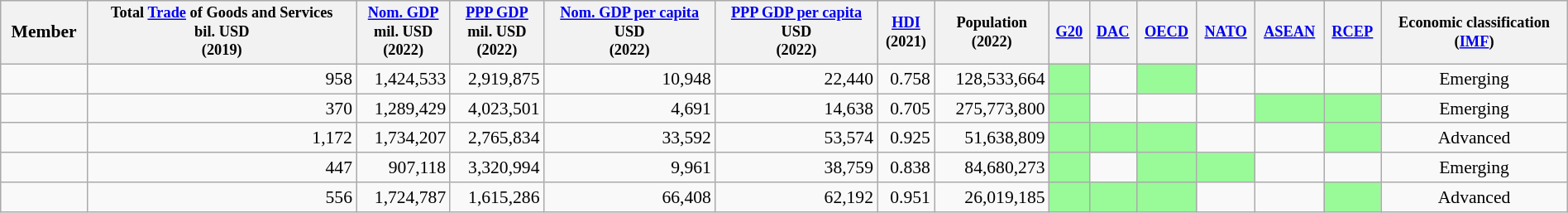<table class="wikitable sortable" style="font-size:90%; width:100%;">
<tr>
<th>Member</th>
<th style="font-size:85%">Total <a href='#'>Trade</a> of Goods and Services<br> bil. USD<br>(2019)</th>
<th style="font-size:85%"><a href='#'>Nom. GDP</a><br> mil. USD<br>(2022)</th>
<th style="font-size:85%"><a href='#'>PPP GDP</a><br> mil. USD<br>(2022)</th>
<th style="font-size:85%"><a href='#'>Nom. GDP per capita</a><br>USD<br>(2022)</th>
<th style="font-size:85%"><a href='#'>PPP GDP per capita</a><br>USD<br>(2022)</th>
<th style="font-size:85%"><a href='#'>HDI</a><br>(2021)</th>
<th style="font-size:85%">Population<br>(2022)</th>
<th style="font-size:85%"><a href='#'>G20</a></th>
<th style="font-size:85%"><a href='#'>DAC</a></th>
<th style="font-size:85%"><a href='#'>OECD</a></th>
<th style="font-size:85%"><a href='#'>NATO</a></th>
<th style="font-size:85%"><a href='#'>ASEAN</a></th>
<th style="font-size:85%"><a href='#'>RCEP</a></th>
<th style="font-size:85%">Economic classification<br>(<a href='#'>IMF</a>)</th>
</tr>
<tr>
<td><strong></strong></td>
<td style="text-align: right;">958</td>
<td style="text-align: right;">1,424,533</td>
<td style="text-align: right;">2,919,875</td>
<td style="text-align: right;">10,948</td>
<td style="text-align: right;">22,440</td>
<td style="text-align: right;">0.758</td>
<td style="text-align: right;">128,533,664</td>
<td style="text-align:center; background:#98fb98;"></td>
<td style="text-align:center;"></td>
<td style="text-align:center; background:#98fb98;"></td>
<td style="text-align:center;"></td>
<td style="text-align:center;"></td>
<td style="text-align:center;"></td>
<td style="text-align:center;">Emerging</td>
</tr>
<tr>
<td><strong></strong></td>
<td style="text-align: right;">370</td>
<td style="text-align: right;">1,289,429</td>
<td style="text-align: right;">4,023,501</td>
<td style="text-align: right;">4,691</td>
<td style="text-align: right;">14,638</td>
<td style="text-align: right;">0.705</td>
<td style="text-align: right;">275,773,800</td>
<td style="text-align:center; background:#98fb98;"></td>
<td style="text-align:center;"></td>
<td style="text-align:center;"></td>
<td style="text-align:center;"></td>
<td style="text-align:center; background:#98fb98;"></td>
<td style="text-align:center; background:#98fb98;"></td>
<td style="text-align:center;">Emerging</td>
</tr>
<tr>
<td><strong></strong></td>
<td style="text-align: right;">1,172</td>
<td style="text-align: right;">1,734,207</td>
<td style="text-align: right;">2,765,834</td>
<td style="text-align: right;">33,592</td>
<td style="text-align: right;">53,574</td>
<td style="text-align: right;">0.925</td>
<td style="text-align: right;">51,638,809</td>
<td style="text-align:center; background:#98fb98;"></td>
<td style="text-align:center; background:#98fb98;"></td>
<td style="text-align:center; background:#98fb98;"></td>
<td style="text-align:center;"></td>
<td style="text-align:center;"></td>
<td style="text-align:center; background:#98fb98;"></td>
<td style="text-align:center;">Advanced</td>
</tr>
<tr>
<td><strong></strong></td>
<td style="text-align: right;">447</td>
<td style="text-align: right;">907,118</td>
<td style="text-align: right;">3,320,994</td>
<td style="text-align: right;">9,961</td>
<td style="text-align: right;">38,759</td>
<td style="text-align: right;">0.838</td>
<td style="text-align: right;">84,680,273</td>
<td style="text-align:center; background:#98fb98;"></td>
<td style="text-align:center;"></td>
<td style="text-align:center; background:#98fb98;"></td>
<td style="text-align:center; background:#98fb98;"></td>
<td style="text-align:center;"></td>
<td style="text-align:center;"></td>
<td style="text-align:center;">Emerging</td>
</tr>
<tr>
<td><strong></strong></td>
<td style="text-align: right;">556</td>
<td style="text-align: right;">1,724,787</td>
<td style="text-align: right;">1,615,286</td>
<td style="text-align: right;">66,408</td>
<td style="text-align: right;">62,192</td>
<td style="text-align: right;">0.951</td>
<td style="text-align: right;">26,019,185</td>
<td style="text-align:center; background:#98fb98;"></td>
<td style="text-align:center; background:#98fb98;"></td>
<td style="text-align:center; background:#98fb98;"></td>
<td style="text-align:center;"></td>
<td style="text-align:center;"></td>
<td style="text-align:center; background:#98fb98;"></td>
<td style="text-align:center;">Advanced</td>
</tr>
</table>
